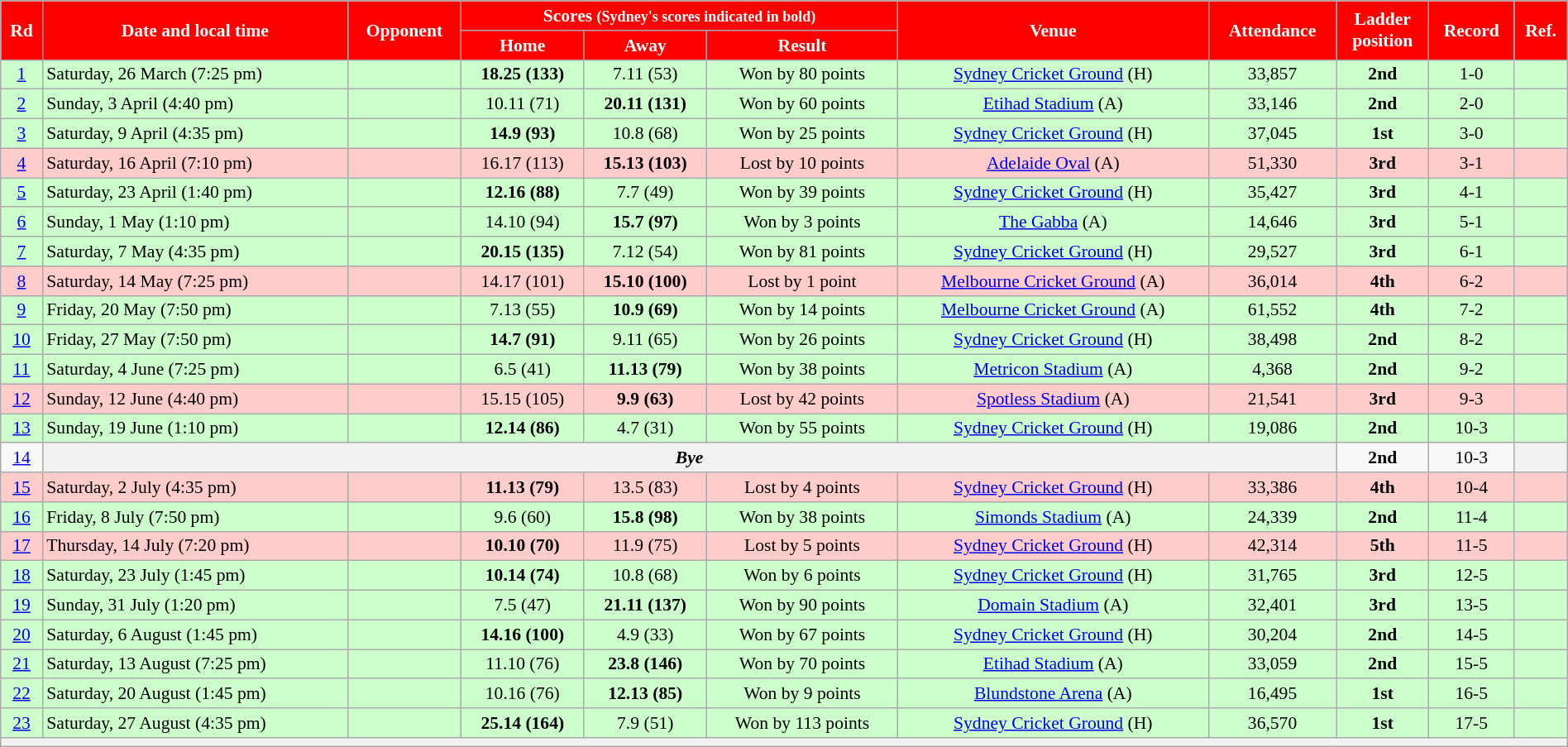<table class="wikitable" style="font-size:90%; text-align:center; width: 100%; margin-left: auto; margin-right: auto;">
<tr style="text-align:center; background:#FF0000; color:white; font-weight:bold">
<td rowspan=2><strong>Rd</strong></td>
<td rowspan=2><strong>Date and local time</strong></td>
<td rowspan=2><strong>Opponent</strong></td>
<td colspan=3><strong>Scores</strong> <small>(Sydney's scores indicated in <strong>bold</strong>)</small></td>
<td rowspan=2><strong>Venue</strong></td>
<td rowspan=2><strong>Attendance</strong></td>
<td rowspan=2><strong>Ladder<br>position</strong></td>
<td rowspan=2><strong>Record</strong></td>
<td rowspan=2><strong>Ref.</strong></td>
</tr>
<tr>
<th style="background:#FF0000; color:white;">Home</th>
<th style="background:#FF0000; color:white;">Away</th>
<th style="background:#FF0000; color:white;">Result</th>
</tr>
<tr style="background:#cfc;">
<td><a href='#'>1</a></td>
<td align=left>Saturday, 26 March (7:25 pm)</td>
<td align=left></td>
<td><strong>18.25 (133)</strong></td>
<td>7.11 (53)</td>
<td>Won by 80 points</td>
<td><a href='#'>Sydney Cricket Ground</a> (H)</td>
<td>33,857</td>
<td><strong>2nd</strong></td>
<td>1-0</td>
<td></td>
</tr>
<tr style="background:#cfc;">
<td><a href='#'>2</a></td>
<td align=left>Sunday, 3 April (4:40 pm)</td>
<td align=left></td>
<td>10.11 (71)</td>
<td><strong>20.11 (131)</strong></td>
<td>Won by 60 points</td>
<td><a href='#'>Etihad Stadium</a> (A)</td>
<td>33,146</td>
<td><strong>2nd</strong></td>
<td>2-0</td>
<td></td>
</tr>
<tr style="background:#cfc;">
<td><a href='#'>3</a></td>
<td align=left>Saturday, 9 April (4:35 pm)</td>
<td align=left></td>
<td><strong>14.9 (93)</strong></td>
<td>10.8 (68)</td>
<td>Won by 25 points</td>
<td><a href='#'>Sydney Cricket Ground</a> (H)</td>
<td>37,045</td>
<td><strong>1st</strong></td>
<td>3-0</td>
<td></td>
</tr>
<tr style="background:#fcc;">
<td><a href='#'>4</a></td>
<td align=left>Saturday, 16 April (7:10 pm)</td>
<td align=left></td>
<td>16.17 (113)</td>
<td><strong>15.13 (103)</strong></td>
<td>Lost by 10 points</td>
<td><a href='#'>Adelaide Oval</a> (A)</td>
<td>51,330</td>
<td><strong>3rd</strong></td>
<td>3-1</td>
<td></td>
</tr>
<tr style="background:#cfc;">
<td><a href='#'>5</a></td>
<td align=left>Saturday, 23 April (1:40 pm)</td>
<td align=left></td>
<td><strong>12.16 (88)</strong></td>
<td>7.7 (49)</td>
<td>Won by 39 points</td>
<td><a href='#'>Sydney Cricket Ground</a> (H)</td>
<td>35,427</td>
<td><strong>3rd</strong></td>
<td>4-1</td>
<td></td>
</tr>
<tr style="background:#cfc;">
<td><a href='#'>6</a></td>
<td align=left>Sunday, 1 May (1:10 pm)</td>
<td align=left></td>
<td>14.10 (94)</td>
<td><strong>15.7 (97)</strong></td>
<td>Won by 3 points</td>
<td><a href='#'>The Gabba</a> (A)</td>
<td>14,646</td>
<td><strong>3rd</strong></td>
<td>5-1</td>
<td></td>
</tr>
<tr style="background:#cfc;">
<td><a href='#'>7</a></td>
<td align=left>Saturday, 7 May (4:35 pm)</td>
<td align=left></td>
<td><strong>20.15 (135)</strong></td>
<td>7.12 (54)</td>
<td>Won by 81 points</td>
<td><a href='#'>Sydney Cricket Ground</a> (H)</td>
<td>29,527</td>
<td><strong>3rd</strong></td>
<td>6-1</td>
<td></td>
</tr>
<tr style="background:#fcc;">
<td><a href='#'>8</a></td>
<td align=left>Saturday, 14 May (7:25 pm)</td>
<td align=left></td>
<td>14.17 (101)</td>
<td><strong>15.10 (100)</strong></td>
<td>Lost by 1 point</td>
<td><a href='#'>Melbourne Cricket Ground</a> (A)</td>
<td>36,014</td>
<td><strong>4th</strong></td>
<td>6-2</td>
<td></td>
</tr>
<tr style="background:#cfc;">
<td><a href='#'>9</a></td>
<td align=left>Friday, 20 May (7:50 pm)</td>
<td align=left></td>
<td>7.13 (55)</td>
<td><strong>10.9 (69)</strong></td>
<td>Won by 14 points</td>
<td><a href='#'>Melbourne Cricket Ground</a> (A)</td>
<td>61,552</td>
<td><strong>4th</strong></td>
<td>7-2</td>
<td></td>
</tr>
<tr style="background:#cfc;">
<td><a href='#'>10</a></td>
<td align=left>Friday, 27 May (7:50 pm)</td>
<td align=left></td>
<td><strong>14.7 (91)</strong></td>
<td>9.11 (65)</td>
<td>Won by 26 points</td>
<td><a href='#'>Sydney Cricket Ground</a> (H)</td>
<td>38,498</td>
<td><strong>2nd</strong></td>
<td>8-2</td>
<td></td>
</tr>
<tr style="background:#cfc;">
<td><a href='#'>11</a></td>
<td align=left>Saturday, 4 June (7:25 pm)</td>
<td align=left></td>
<td>6.5 (41)</td>
<td><strong>11.13 (79)</strong></td>
<td>Won by 38 points</td>
<td><a href='#'>Metricon Stadium</a> (A)</td>
<td>4,368</td>
<td><strong>2nd</strong></td>
<td>9-2</td>
<td></td>
</tr>
<tr style="background:#fcc;">
<td><a href='#'>12</a></td>
<td align=left>Sunday, 12 June (4:40 pm)</td>
<td align=left></td>
<td>15.15 (105)</td>
<td><strong>9.9 (63)</strong></td>
<td>Lost by 42 points</td>
<td><a href='#'>Spotless Stadium</a> (A)</td>
<td>21,541</td>
<td><strong>3rd</strong></td>
<td>9-3</td>
<td></td>
</tr>
<tr style="background:#cfc;">
<td><a href='#'>13</a></td>
<td align=left>Sunday, 19 June (1:10 pm)</td>
<td align=left></td>
<td><strong>12.14 (86)</strong></td>
<td>4.7 (31)</td>
<td>Won by 55 points</td>
<td><a href='#'>Sydney Cricket Ground</a> (H)</td>
<td>19,086</td>
<td><strong>2nd</strong></td>
<td>10-3</td>
<td></td>
</tr>
<tr>
<td><a href='#'>14</a></td>
<th colspan=7><span><em>Bye</em></span></th>
<td><strong>2nd</strong></td>
<td>10-3</td>
<th colspan=1></th>
</tr>
<tr style="background:#fcc;">
<td><a href='#'>15</a></td>
<td align=left>Saturday, 2 July (4:35 pm)</td>
<td align=left></td>
<td><strong>11.13 (79)</strong></td>
<td>13.5 (83)</td>
<td>Lost by 4 points</td>
<td><a href='#'>Sydney Cricket Ground</a> (H)</td>
<td>33,386</td>
<td><strong>4th</strong></td>
<td>10-4</td>
<td></td>
</tr>
<tr style="background:#cfc;">
<td><a href='#'>16</a></td>
<td align=left>Friday, 8 July (7:50 pm)</td>
<td align=left></td>
<td>9.6 (60)</td>
<td><strong>15.8 (98)</strong></td>
<td>Won by 38 points</td>
<td><a href='#'>Simonds Stadium</a> (A)</td>
<td>24,339</td>
<td><strong>2nd</strong></td>
<td>11-4</td>
<td></td>
</tr>
<tr style="background:#fcc;">
<td><a href='#'>17</a></td>
<td align=left>Thursday, 14 July (7:20 pm)</td>
<td align=left></td>
<td><strong>10.10 (70)</strong></td>
<td>11.9 (75)</td>
<td>Lost by 5 points</td>
<td><a href='#'>Sydney Cricket Ground</a> (H)</td>
<td>42,314</td>
<td><strong>5th</strong></td>
<td>11-5</td>
<td></td>
</tr>
<tr style="background:#cfc;">
<td><a href='#'>18</a></td>
<td align=left>Saturday, 23 July (1:45 pm)</td>
<td align=left></td>
<td><strong>10.14 (74)</strong></td>
<td>10.8 (68)</td>
<td>Won by 6 points</td>
<td><a href='#'>Sydney Cricket Ground</a> (H)</td>
<td>31,765</td>
<td><strong>3rd</strong></td>
<td>12-5</td>
<td></td>
</tr>
<tr style="background:#cfc;">
<td><a href='#'>19</a></td>
<td align=left>Sunday, 31 July (1:20 pm)</td>
<td align=left></td>
<td>7.5 (47)</td>
<td><strong>21.11 (137)</strong></td>
<td>Won by 90 points</td>
<td><a href='#'>Domain Stadium</a> (A)</td>
<td>32,401</td>
<td><strong>3rd</strong></td>
<td>13-5</td>
<td></td>
</tr>
<tr style="background:#cfc;">
<td><a href='#'>20</a></td>
<td align=left>Saturday, 6 August (1:45 pm)</td>
<td align=left></td>
<td><strong>14.16 (100)</strong></td>
<td>4.9 (33)</td>
<td>Won by 67 points</td>
<td><a href='#'>Sydney Cricket Ground</a> (H)</td>
<td>30,204</td>
<td><strong>2nd</strong></td>
<td>14-5</td>
<td></td>
</tr>
<tr style="background:#cfc;">
<td><a href='#'>21</a></td>
<td align=left>Saturday, 13 August (7:25 pm)</td>
<td align=left></td>
<td>11.10 (76)</td>
<td><strong>23.8 (146)</strong></td>
<td>Won by 70 points</td>
<td><a href='#'>Etihad Stadium</a> (A)</td>
<td>33,059</td>
<td><strong>2nd</strong></td>
<td>15-5</td>
<td></td>
</tr>
<tr style="background:#cfc;">
<td><a href='#'>22</a></td>
<td align=left>Saturday, 20 August (1:45 pm)</td>
<td align=left></td>
<td>10.16 (76)</td>
<td><strong>12.13 (85)</strong></td>
<td>Won by 9 points</td>
<td><a href='#'>Blundstone Arena</a> (A)</td>
<td>16,495</td>
<td><strong>1st</strong></td>
<td>16-5</td>
<td></td>
</tr>
<tr style="background:#cfc;">
<td><a href='#'>23</a></td>
<td align=left>Saturday, 27 August (4:35 pm)</td>
<td align=left></td>
<td><strong>25.14 (164)</strong></td>
<td>7.9 (51)</td>
<td>Won by 113 points</td>
<td><a href='#'>Sydney Cricket Ground</a> (H)</td>
<td>36,570</td>
<td><strong>1st</strong></td>
<td>17-5</td>
<td></td>
</tr>
<tr>
<th colspan=11> </th>
</tr>
</table>
